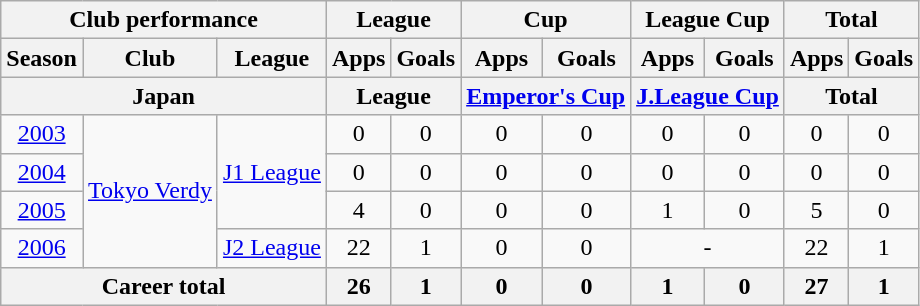<table class="wikitable" style="text-align:center">
<tr>
<th colspan=3>Club performance</th>
<th colspan=2>League</th>
<th colspan=2>Cup</th>
<th colspan=2>League Cup</th>
<th colspan=2>Total</th>
</tr>
<tr>
<th>Season</th>
<th>Club</th>
<th>League</th>
<th>Apps</th>
<th>Goals</th>
<th>Apps</th>
<th>Goals</th>
<th>Apps</th>
<th>Goals</th>
<th>Apps</th>
<th>Goals</th>
</tr>
<tr>
<th colspan=3>Japan</th>
<th colspan=2>League</th>
<th colspan=2><a href='#'>Emperor's Cup</a></th>
<th colspan=2><a href='#'>J.League Cup</a></th>
<th colspan=2>Total</th>
</tr>
<tr>
<td><a href='#'>2003</a></td>
<td rowspan="4"><a href='#'>Tokyo Verdy</a></td>
<td rowspan="3"><a href='#'>J1 League</a></td>
<td>0</td>
<td>0</td>
<td>0</td>
<td>0</td>
<td>0</td>
<td>0</td>
<td>0</td>
<td>0</td>
</tr>
<tr>
<td><a href='#'>2004</a></td>
<td>0</td>
<td>0</td>
<td>0</td>
<td>0</td>
<td>0</td>
<td>0</td>
<td>0</td>
<td>0</td>
</tr>
<tr>
<td><a href='#'>2005</a></td>
<td>4</td>
<td>0</td>
<td>0</td>
<td>0</td>
<td>1</td>
<td>0</td>
<td>5</td>
<td>0</td>
</tr>
<tr>
<td><a href='#'>2006</a></td>
<td><a href='#'>J2 League</a></td>
<td>22</td>
<td>1</td>
<td>0</td>
<td>0</td>
<td colspan="2">-</td>
<td>22</td>
<td>1</td>
</tr>
<tr>
<th colspan=3>Career total</th>
<th>26</th>
<th>1</th>
<th>0</th>
<th>0</th>
<th>1</th>
<th>0</th>
<th>27</th>
<th>1</th>
</tr>
</table>
